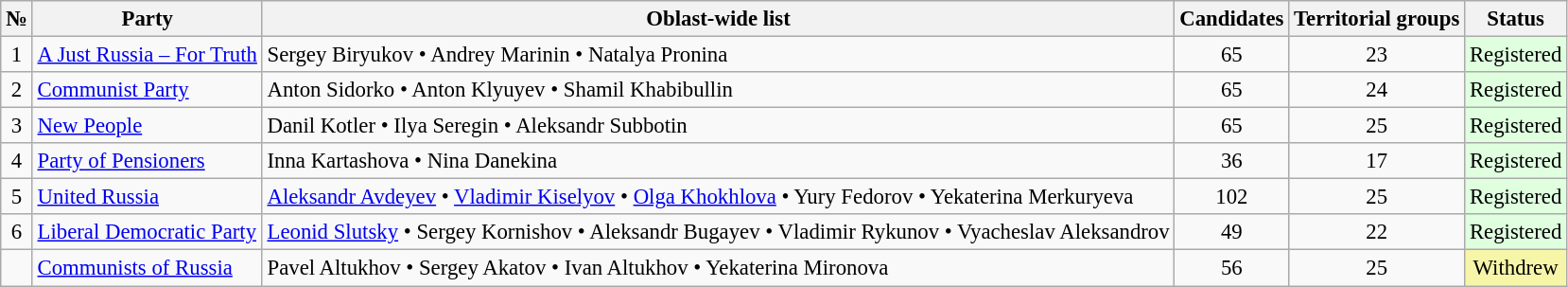<table class="wikitable sortable" style="background: #f9f9f9; text-align:right; font-size: 95%">
<tr>
<th align=center>№</th>
<th align=center>Party</th>
<th align=center>Oblast-wide list</th>
<th align=center>Candidates</th>
<th align=center>Territorial groups</th>
<th align=center>Status</th>
</tr>
<tr>
<td align=center>1</td>
<td align=left><a href='#'>A Just Russia – For Truth</a></td>
<td align=left>Sergey Biryukov • Andrey Marinin • Natalya Pronina</td>
<td align=center>65</td>
<td align=center>23</td>
<td align=center bgcolor="#DFFFDF">Registered</td>
</tr>
<tr>
<td align=center>2</td>
<td align=left><a href='#'>Communist Party</a></td>
<td align=left>Anton Sidorko • Anton Klyuyev • Shamil Khabibullin</td>
<td align=center>65</td>
<td align=center>24</td>
<td align=center bgcolor="#DFFFDF">Registered</td>
</tr>
<tr>
<td align=center>3</td>
<td align=left><a href='#'>New People</a></td>
<td align=left>Danil Kotler • Ilya Seregin • Aleksandr Subbotin</td>
<td align=center>65</td>
<td align=center>25</td>
<td align=center bgcolor="#DFFFDF">Registered</td>
</tr>
<tr>
<td align=center>4</td>
<td align=left><a href='#'>Party of Pensioners</a></td>
<td align=left>Inna Kartashova • Nina Danekina</td>
<td align=center>36</td>
<td align=center>17</td>
<td align=center bgcolor="#DFFFDF">Registered</td>
</tr>
<tr>
<td align=center>5</td>
<td align=left><a href='#'>United Russia</a></td>
<td align=left><a href='#'>Aleksandr Avdeyev</a> • <a href='#'>Vladimir Kiselyov</a> • <a href='#'>Olga Khokhlova</a> • Yury Fedorov • Yekaterina Merkuryeva</td>
<td align=center>102</td>
<td align=center>25</td>
<td align=center bgcolor="#DFFFDF">Registered</td>
</tr>
<tr>
<td align=center>6</td>
<td align=left><a href='#'>Liberal Democratic Party</a></td>
<td align=left><a href='#'>Leonid Slutsky</a> • Sergey Kornishov • Aleksandr Bugayev • Vladimir Rykunov • Vyacheslav Aleksandrov</td>
<td align=center>49</td>
<td align=center>22</td>
<td align=center bgcolor="#DFFFDF">Registered</td>
</tr>
<tr>
<td></td>
<td align=left><a href='#'>Communists of Russia</a></td>
<td align=left>Pavel Altukhov • Sergey Akatov • Ivan Altukhov • Yekaterina Mironova</td>
<td align=center>56</td>
<td align=center>25</td>
<td align=center bgcolor="#F7F6A8">Withdrew</td>
</tr>
</table>
